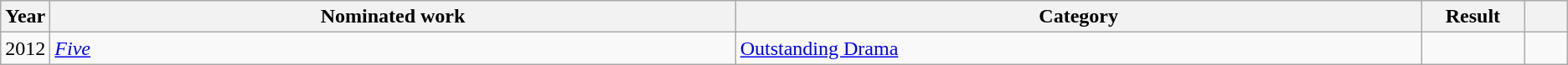<table class="wikitable sortable">
<tr>
<th scope="col" style="width:1em;">Year</th>
<th scope="col" style="width:39em;">Nominated work</th>
<th scope="col" style="width:39em;">Category</th>
<th scope="col" style="width:5em;">Result</th>
<th scope="col" style="width:2em;" class="unsortable"></th>
</tr>
<tr>
<td>2012</td>
<td><em><a href='#'>Five</a></em></td>
<td><a href='#'>Outstanding Drama</a></td>
<td></td>
<td></td>
</tr>
</table>
